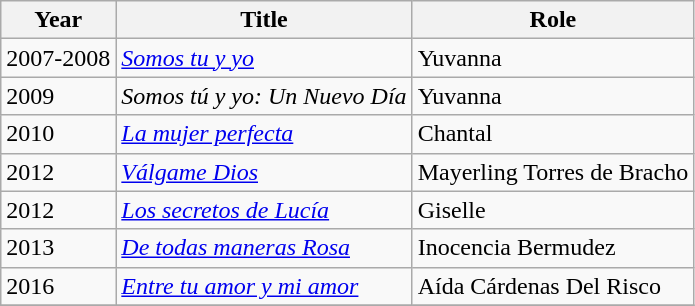<table class="wikitable sortable">
<tr>
<th>Year</th>
<th>Title</th>
<th>Role</th>
</tr>
<tr>
<td>2007-2008</td>
<td><em><a href='#'>Somos tu y yo</a></em></td>
<td>Yuvanna</td>
</tr>
<tr>
<td>2009</td>
<td><em>Somos tú y yo: Un Nuevo Día</em></td>
<td>Yuvanna</td>
</tr>
<tr>
<td>2010</td>
<td><em><a href='#'>La mujer perfecta</a></em></td>
<td>Chantal</td>
</tr>
<tr>
<td>2012</td>
<td><em><a href='#'>Válgame Dios</a></em></td>
<td>Mayerling Torres de Bracho</td>
</tr>
<tr>
<td>2012</td>
<td><em><a href='#'>Los secretos de Lucía</a></em></td>
<td>Giselle</td>
</tr>
<tr>
<td>2013</td>
<td><em><a href='#'>De todas maneras Rosa</a></em></td>
<td>Inocencia Bermudez</td>
</tr>
<tr>
<td>2016</td>
<td><em><a href='#'>Entre tu amor y mi amor</a></em></td>
<td>Aída Cárdenas Del Risco</td>
</tr>
<tr>
</tr>
</table>
